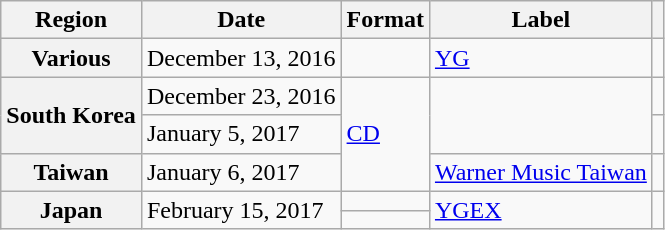<table class="wikitable plainrowheaders">
<tr>
<th scope="col">Region</th>
<th scope="col">Date</th>
<th scope="col">Format</th>
<th scope="col">Label</th>
<th scope="col"></th>
</tr>
<tr>
<th scope="row">Various</th>
<td>December 13, 2016</td>
<td></td>
<td><a href='#'>YG</a></td>
<td align="center"></td>
</tr>
<tr>
<th scope="row" rowspan="2">South Korea</th>
<td>December 23, 2016 </td>
<td rowspan="3"><a href='#'>CD</a></td>
<td rowspan="2"></td>
<td align="center"></td>
</tr>
<tr>
<td>January 5, 2017 </td>
<td align="center"></td>
</tr>
<tr>
<th scope="row">Taiwan</th>
<td>January 6, 2017</td>
<td><a href='#'>Warner Music Taiwan</a></td>
<td align="center"></td>
</tr>
<tr>
<th scope="row" rowspan=2>Japan</th>
<td rowspan=2>February 15, 2017</td>
<td></td>
<td rowspan=2><a href='#'>YGEX</a></td>
<td align="center" rowspan="2"></td>
</tr>
<tr>
<td></td>
</tr>
</table>
